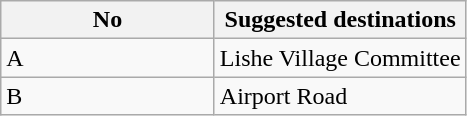<table class="wikitable" style="margin-bottom: 10px;">
<tr>
<th width="135px">No</th>
<th>Suggested destinations</th>
</tr>
<tr>
<td>A</td>
<td>Lishe Village Committee</td>
</tr>
<tr>
<td>B</td>
<td>Airport Road</td>
</tr>
</table>
